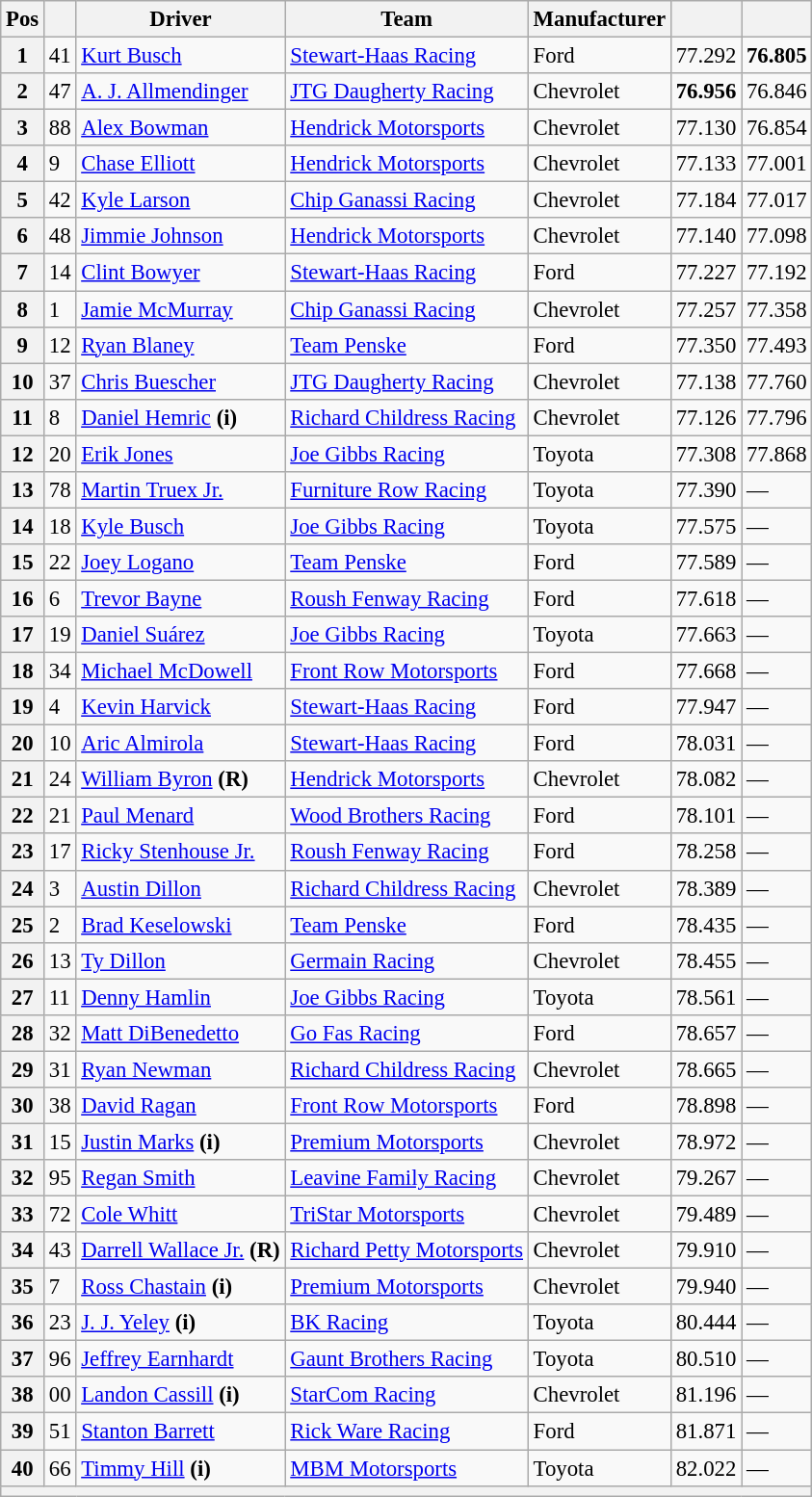<table class="wikitable" style="font-size:95%">
<tr>
<th>Pos</th>
<th></th>
<th>Driver</th>
<th>Team</th>
<th>Manufacturer</th>
<th></th>
<th></th>
</tr>
<tr>
<th>1</th>
<td>41</td>
<td><a href='#'>Kurt Busch</a></td>
<td><a href='#'>Stewart-Haas Racing</a></td>
<td>Ford</td>
<td>77.292</td>
<td><strong>76.805</strong></td>
</tr>
<tr>
<th>2</th>
<td>47</td>
<td><a href='#'>A. J. Allmendinger</a></td>
<td><a href='#'>JTG Daugherty Racing</a></td>
<td>Chevrolet</td>
<td><strong>76.956</strong></td>
<td>76.846</td>
</tr>
<tr>
<th>3</th>
<td>88</td>
<td><a href='#'>Alex Bowman</a></td>
<td><a href='#'>Hendrick Motorsports</a></td>
<td>Chevrolet</td>
<td>77.130</td>
<td>76.854</td>
</tr>
<tr>
<th>4</th>
<td>9</td>
<td><a href='#'>Chase Elliott</a></td>
<td><a href='#'>Hendrick Motorsports</a></td>
<td>Chevrolet</td>
<td>77.133</td>
<td>77.001</td>
</tr>
<tr>
<th>5</th>
<td>42</td>
<td><a href='#'>Kyle Larson</a></td>
<td><a href='#'>Chip Ganassi Racing</a></td>
<td>Chevrolet</td>
<td>77.184</td>
<td>77.017</td>
</tr>
<tr>
<th>6</th>
<td>48</td>
<td><a href='#'>Jimmie Johnson</a></td>
<td><a href='#'>Hendrick Motorsports</a></td>
<td>Chevrolet</td>
<td>77.140</td>
<td>77.098</td>
</tr>
<tr>
<th>7</th>
<td>14</td>
<td><a href='#'>Clint Bowyer</a></td>
<td><a href='#'>Stewart-Haas Racing</a></td>
<td>Ford</td>
<td>77.227</td>
<td>77.192</td>
</tr>
<tr>
<th>8</th>
<td>1</td>
<td><a href='#'>Jamie McMurray</a></td>
<td><a href='#'>Chip Ganassi Racing</a></td>
<td>Chevrolet</td>
<td>77.257</td>
<td>77.358</td>
</tr>
<tr>
<th>9</th>
<td>12</td>
<td><a href='#'>Ryan Blaney</a></td>
<td><a href='#'>Team Penske</a></td>
<td>Ford</td>
<td>77.350</td>
<td>77.493</td>
</tr>
<tr>
<th>10</th>
<td>37</td>
<td><a href='#'>Chris Buescher</a></td>
<td><a href='#'>JTG Daugherty Racing</a></td>
<td>Chevrolet</td>
<td>77.138</td>
<td>77.760</td>
</tr>
<tr>
<th>11</th>
<td>8</td>
<td><a href='#'>Daniel Hemric</a> <strong>(i)</strong></td>
<td><a href='#'>Richard Childress Racing</a></td>
<td>Chevrolet</td>
<td>77.126</td>
<td>77.796</td>
</tr>
<tr>
<th>12</th>
<td>20</td>
<td><a href='#'>Erik Jones</a></td>
<td><a href='#'>Joe Gibbs Racing</a></td>
<td>Toyota</td>
<td>77.308</td>
<td>77.868</td>
</tr>
<tr>
<th>13</th>
<td>78</td>
<td><a href='#'>Martin Truex Jr.</a></td>
<td><a href='#'>Furniture Row Racing</a></td>
<td>Toyota</td>
<td>77.390</td>
<td>—</td>
</tr>
<tr>
<th>14</th>
<td>18</td>
<td><a href='#'>Kyle Busch</a></td>
<td><a href='#'>Joe Gibbs Racing</a></td>
<td>Toyota</td>
<td>77.575</td>
<td>—</td>
</tr>
<tr>
<th>15</th>
<td>22</td>
<td><a href='#'>Joey Logano</a></td>
<td><a href='#'>Team Penske</a></td>
<td>Ford</td>
<td>77.589</td>
<td>—</td>
</tr>
<tr>
<th>16</th>
<td>6</td>
<td><a href='#'>Trevor Bayne</a></td>
<td><a href='#'>Roush Fenway Racing</a></td>
<td>Ford</td>
<td>77.618</td>
<td>—</td>
</tr>
<tr>
<th>17</th>
<td>19</td>
<td><a href='#'>Daniel Suárez</a></td>
<td><a href='#'>Joe Gibbs Racing</a></td>
<td>Toyota</td>
<td>77.663</td>
<td>—</td>
</tr>
<tr>
<th>18</th>
<td>34</td>
<td><a href='#'>Michael McDowell</a></td>
<td><a href='#'>Front Row Motorsports</a></td>
<td>Ford</td>
<td>77.668</td>
<td>—</td>
</tr>
<tr>
<th>19</th>
<td>4</td>
<td><a href='#'>Kevin Harvick</a></td>
<td><a href='#'>Stewart-Haas Racing</a></td>
<td>Ford</td>
<td>77.947</td>
<td>—</td>
</tr>
<tr>
<th>20</th>
<td>10</td>
<td><a href='#'>Aric Almirola</a></td>
<td><a href='#'>Stewart-Haas Racing</a></td>
<td>Ford</td>
<td>78.031</td>
<td>—</td>
</tr>
<tr>
<th>21</th>
<td>24</td>
<td><a href='#'>William Byron</a> <strong>(R)</strong></td>
<td><a href='#'>Hendrick Motorsports</a></td>
<td>Chevrolet</td>
<td>78.082</td>
<td>—</td>
</tr>
<tr>
<th>22</th>
<td>21</td>
<td><a href='#'>Paul Menard</a></td>
<td><a href='#'>Wood Brothers Racing</a></td>
<td>Ford</td>
<td>78.101</td>
<td>—</td>
</tr>
<tr>
<th>23</th>
<td>17</td>
<td><a href='#'>Ricky Stenhouse Jr.</a></td>
<td><a href='#'>Roush Fenway Racing</a></td>
<td>Ford</td>
<td>78.258</td>
<td>—</td>
</tr>
<tr>
<th>24</th>
<td>3</td>
<td><a href='#'>Austin Dillon</a></td>
<td><a href='#'>Richard Childress Racing</a></td>
<td>Chevrolet</td>
<td>78.389</td>
<td>—</td>
</tr>
<tr>
<th>25</th>
<td>2</td>
<td><a href='#'>Brad Keselowski</a></td>
<td><a href='#'>Team Penske</a></td>
<td>Ford</td>
<td>78.435</td>
<td>—</td>
</tr>
<tr>
<th>26</th>
<td>13</td>
<td><a href='#'>Ty Dillon</a></td>
<td><a href='#'>Germain Racing</a></td>
<td>Chevrolet</td>
<td>78.455</td>
<td>—</td>
</tr>
<tr>
<th>27</th>
<td>11</td>
<td><a href='#'>Denny Hamlin</a></td>
<td><a href='#'>Joe Gibbs Racing</a></td>
<td>Toyota</td>
<td>78.561</td>
<td>—</td>
</tr>
<tr>
<th>28</th>
<td>32</td>
<td><a href='#'>Matt DiBenedetto</a></td>
<td><a href='#'>Go Fas Racing</a></td>
<td>Ford</td>
<td>78.657</td>
<td>—</td>
</tr>
<tr>
<th>29</th>
<td>31</td>
<td><a href='#'>Ryan Newman</a></td>
<td><a href='#'>Richard Childress Racing</a></td>
<td>Chevrolet</td>
<td>78.665</td>
<td>—</td>
</tr>
<tr>
<th>30</th>
<td>38</td>
<td><a href='#'>David Ragan</a></td>
<td><a href='#'>Front Row Motorsports</a></td>
<td>Ford</td>
<td>78.898</td>
<td>—</td>
</tr>
<tr>
<th>31</th>
<td>15</td>
<td><a href='#'>Justin Marks</a> <strong>(i)</strong></td>
<td><a href='#'>Premium Motorsports</a></td>
<td>Chevrolet</td>
<td>78.972</td>
<td>—</td>
</tr>
<tr>
<th>32</th>
<td>95</td>
<td><a href='#'>Regan Smith</a></td>
<td><a href='#'>Leavine Family Racing</a></td>
<td>Chevrolet</td>
<td>79.267</td>
<td>—</td>
</tr>
<tr>
<th>33</th>
<td>72</td>
<td><a href='#'>Cole Whitt</a></td>
<td><a href='#'>TriStar Motorsports</a></td>
<td>Chevrolet</td>
<td>79.489</td>
<td>—</td>
</tr>
<tr>
<th>34</th>
<td>43</td>
<td><a href='#'>Darrell Wallace Jr.</a> <strong>(R)</strong></td>
<td><a href='#'>Richard Petty Motorsports</a></td>
<td>Chevrolet</td>
<td>79.910</td>
<td>—</td>
</tr>
<tr>
<th>35</th>
<td>7</td>
<td><a href='#'>Ross Chastain</a> <strong>(i)</strong></td>
<td><a href='#'>Premium Motorsports</a></td>
<td>Chevrolet</td>
<td>79.940</td>
<td>—</td>
</tr>
<tr>
<th>36</th>
<td>23</td>
<td><a href='#'>J. J. Yeley</a> <strong>(i)</strong></td>
<td><a href='#'>BK Racing</a></td>
<td>Toyota</td>
<td>80.444</td>
<td>—</td>
</tr>
<tr>
<th>37</th>
<td>96</td>
<td><a href='#'>Jeffrey Earnhardt</a></td>
<td><a href='#'>Gaunt Brothers Racing</a></td>
<td>Toyota</td>
<td>80.510</td>
<td>—</td>
</tr>
<tr>
<th>38</th>
<td>00</td>
<td><a href='#'>Landon Cassill</a> <strong>(i)</strong></td>
<td><a href='#'>StarCom Racing</a></td>
<td>Chevrolet</td>
<td>81.196</td>
<td>—</td>
</tr>
<tr>
<th>39</th>
<td>51</td>
<td><a href='#'>Stanton Barrett</a></td>
<td><a href='#'>Rick Ware Racing</a></td>
<td>Ford</td>
<td>81.871</td>
<td>—</td>
</tr>
<tr>
<th>40</th>
<td>66</td>
<td><a href='#'>Timmy Hill</a> <strong>(i)</strong></td>
<td><a href='#'>MBM Motorsports</a></td>
<td>Toyota</td>
<td>82.022</td>
<td>—</td>
</tr>
<tr>
<th colspan="7"></th>
</tr>
</table>
